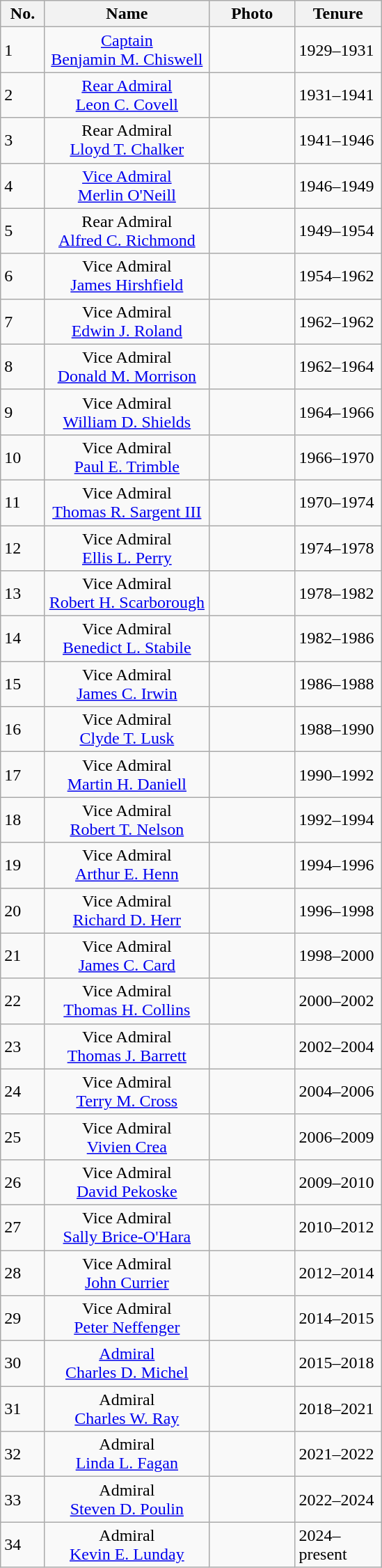<table class="wikitable sortable">
<tr>
<th width="35" style="text-align:center">No.</th>
<th width="150" style="text-align:center">Name</th>
<th width="75" style="text-align:center">Photo</th>
<th width="75" style="text-align:center">Tenure</th>
</tr>
<tr>
<td>1</td>
<td style="text-align: center;"><a href='#'>Captain</a><br><a href='#'>Benjamin M. Chiswell</a></td>
<td></td>
<td>1929–1931</td>
</tr>
<tr>
<td>2</td>
<td style="text-align: center;"><a href='#'>Rear Admiral</a><br><a href='#'>Leon C. Covell</a></td>
<td></td>
<td>1931–1941</td>
</tr>
<tr>
<td>3</td>
<td style="text-align: center;">Rear Admiral<br><a href='#'>Lloyd T. Chalker</a></td>
<td></td>
<td>1941–1946</td>
</tr>
<tr>
<td>4</td>
<td style="text-align: center;"><a href='#'>Vice Admiral</a><br><a href='#'>Merlin O'Neill</a></td>
<td></td>
<td>1946–1949</td>
</tr>
<tr>
<td>5</td>
<td style="text-align: center;">Rear Admiral<br><a href='#'>Alfred C. Richmond</a></td>
<td></td>
<td>1949–1954</td>
</tr>
<tr>
<td>6</td>
<td style="text-align: center;">Vice Admiral<br><a href='#'>James Hirshfield</a></td>
<td></td>
<td>1954–1962</td>
</tr>
<tr>
<td>7</td>
<td style="text-align: center;">Vice Admiral<br><a href='#'>Edwin J. Roland</a></td>
<td></td>
<td>1962–1962</td>
</tr>
<tr>
<td>8</td>
<td style="text-align: center;">Vice Admiral<br><a href='#'>Donald M. Morrison</a></td>
<td></td>
<td>1962–1964</td>
</tr>
<tr>
<td>9</td>
<td style="text-align: center;">Vice Admiral<br><a href='#'>William D. Shields</a></td>
<td></td>
<td>1964–1966</td>
</tr>
<tr>
<td>10</td>
<td style="text-align: center;">Vice Admiral<br><a href='#'>Paul E. Trimble</a></td>
<td></td>
<td>1966–1970</td>
</tr>
<tr>
<td>11</td>
<td style="text-align: center;">Vice Admiral<br><a href='#'>Thomas R. Sargent III</a></td>
<td></td>
<td>1970–1974</td>
</tr>
<tr>
<td>12</td>
<td style="text-align: center;">Vice Admiral<br><a href='#'>Ellis L. Perry</a></td>
<td></td>
<td>1974–1978</td>
</tr>
<tr>
<td>13</td>
<td style="text-align: center;">Vice Admiral<br><a href='#'>Robert H. Scarborough</a></td>
<td></td>
<td>1978–1982</td>
</tr>
<tr>
<td>14</td>
<td style="text-align: center;">Vice Admiral<br><a href='#'>Benedict L. Stabile</a></td>
<td></td>
<td>1982–1986</td>
</tr>
<tr>
<td>15</td>
<td style="text-align: center;">Vice Admiral<br><a href='#'>James C. Irwin</a></td>
<td></td>
<td>1986–1988</td>
</tr>
<tr>
<td>16</td>
<td style="text-align: center;">Vice Admiral<br><a href='#'>Clyde T. Lusk</a></td>
<td></td>
<td>1988–1990</td>
</tr>
<tr>
<td>17</td>
<td style="text-align: center;">Vice Admiral<br><a href='#'>Martin H. Daniell</a></td>
<td></td>
<td>1990–1992</td>
</tr>
<tr>
<td>18</td>
<td style="text-align: center;">Vice Admiral<br><a href='#'>Robert T. Nelson</a></td>
<td></td>
<td>1992–1994</td>
</tr>
<tr>
<td>19</td>
<td style="text-align: center;">Vice Admiral<br><a href='#'>Arthur E. Henn</a></td>
<td></td>
<td>1994–1996</td>
</tr>
<tr>
<td>20</td>
<td style="text-align: center;">Vice Admiral<br><a href='#'>Richard D. Herr</a></td>
<td></td>
<td>1996–1998</td>
</tr>
<tr>
<td>21</td>
<td style="text-align: center;">Vice Admiral<br><a href='#'>James C. Card</a></td>
<td></td>
<td>1998–2000</td>
</tr>
<tr>
<td>22</td>
<td style="text-align: center;">Vice Admiral<br><a href='#'>Thomas H. Collins</a></td>
<td></td>
<td>2000–2002</td>
</tr>
<tr>
<td>23</td>
<td style="text-align: center;">Vice Admiral<br><a href='#'>Thomas J. Barrett</a></td>
<td></td>
<td>2002–2004</td>
</tr>
<tr>
<td>24</td>
<td style="text-align: center;">Vice Admiral<br><a href='#'>Terry M. Cross</a></td>
<td></td>
<td>2004–2006</td>
</tr>
<tr>
<td>25</td>
<td style="text-align: center;">Vice Admiral<br><a href='#'>Vivien Crea</a></td>
<td></td>
<td>2006–2009</td>
</tr>
<tr>
<td>26</td>
<td style="text-align: center;">Vice Admiral<br><a href='#'>David Pekoske</a></td>
<td></td>
<td>2009–2010</td>
</tr>
<tr>
<td>27</td>
<td style="text-align: center;">Vice Admiral<br><a href='#'>Sally Brice-O'Hara</a></td>
<td></td>
<td>2010–2012</td>
</tr>
<tr>
<td>28</td>
<td style="text-align: center;">Vice Admiral<br><a href='#'>John Currier</a></td>
<td></td>
<td>2012–2014</td>
</tr>
<tr>
<td>29</td>
<td style="text-align: center;">Vice Admiral<br><a href='#'>Peter Neffenger</a></td>
<td></td>
<td>2014–2015</td>
</tr>
<tr>
<td>30</td>
<td style="text-align: center;"><a href='#'>Admiral</a><br><a href='#'>Charles D. Michel</a></td>
<td></td>
<td>2015–2018</td>
</tr>
<tr>
<td>31</td>
<td style="text-align: center;">Admiral<br><a href='#'>Charles W. Ray</a></td>
<td></td>
<td>2018–2021</td>
</tr>
<tr>
<td>32</td>
<td style="text-align: center;">Admiral<br><a href='#'>Linda L. Fagan</a></td>
<td></td>
<td>2021–2022</td>
</tr>
<tr>
<td>33</td>
<td style="text-align: center;">Admiral<br><a href='#'>Steven D. Poulin</a></td>
<td></td>
<td>2022–2024</td>
</tr>
<tr>
<td>34</td>
<td style="text-align: center;">Admiral<br><a href='#'>Kevin E. Lunday</a></td>
<td></td>
<td>2024–present</td>
</tr>
</table>
